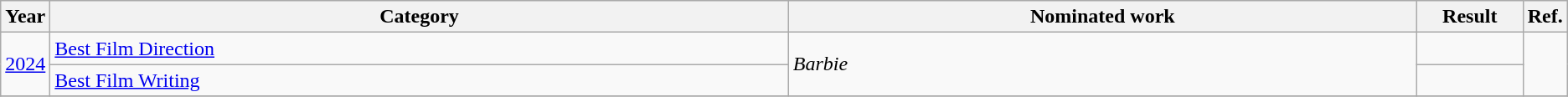<table class=wikitable>
<tr>
<th scope="col" style="width:1em;">Year</th>
<th scope="col" style="width:39em;">Category</th>
<th scope="col" style="width:33em;">Nominated work</th>
<th scope="col" style="width:5em;">Result</th>
<th scope="col" style="width:1em;">Ref.</th>
</tr>
<tr>
<td rowspan="2"><a href='#'>2024</a></td>
<td><a href='#'>Best Film Direction</a></td>
<td rowspan="2"><em>Barbie</em></td>
<td></td>
<td style="text-align:center;" rowspan="2"></td>
</tr>
<tr>
<td><a href='#'>Best Film Writing</a></td>
<td></td>
</tr>
<tr>
</tr>
</table>
